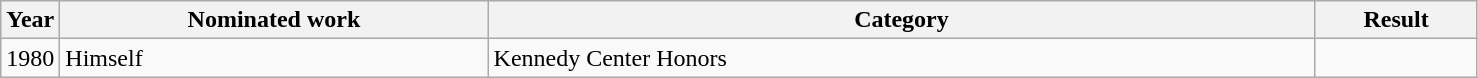<table class=wikitable>
<tr>
<th width=4%>Year</th>
<th width=29%>Nominated work</th>
<th width=56%>Category</th>
<th width=11%>Result</th>
</tr>
<tr>
<td>1980</td>
<td>Himself</td>
<td>Kennedy Center Honors</td>
<td></td>
</tr>
</table>
